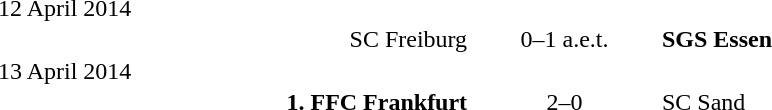<table width=100% cellspacing=1>
<tr>
<th width=25%></th>
<th width=10%></th>
<th width=25%></th>
<th></th>
</tr>
<tr>
<td>12 April 2014</td>
</tr>
<tr>
<td align=right>SC Freiburg</td>
<td align=center>0–1 a.e.t.</td>
<td><strong>SGS Essen</strong></td>
</tr>
<tr>
<td>13 April 2014</td>
</tr>
<tr>
<td align=right><strong>1. FFC Frankfurt</strong></td>
<td align=center>2–0</td>
<td>SC Sand</td>
</tr>
<tr>
</tr>
</table>
